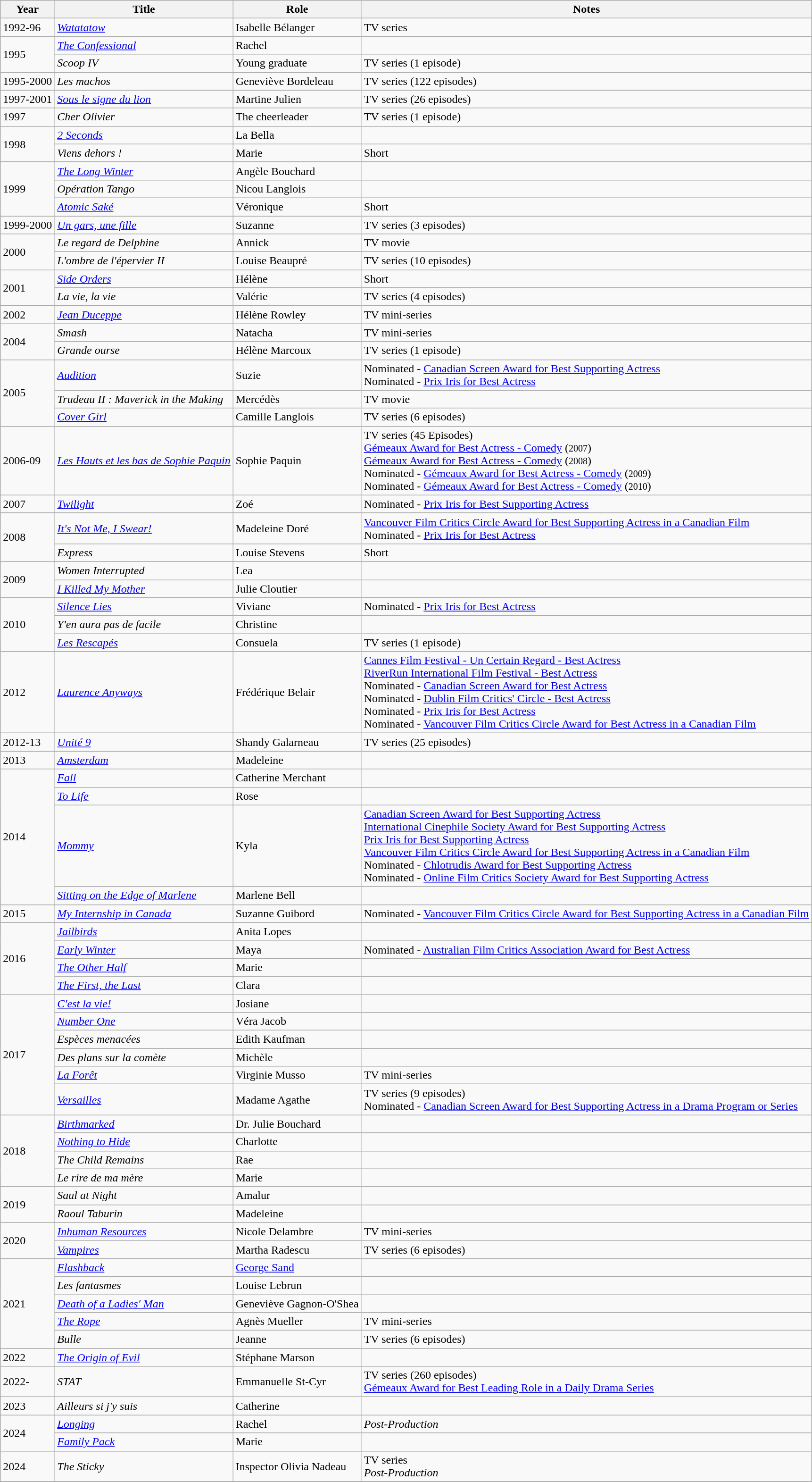<table class="wikitable">
<tr>
<th>Year</th>
<th>Title</th>
<th>Role</th>
<th>Notes</th>
</tr>
<tr>
<td>1992-96</td>
<td><em><a href='#'>Watatatow</a></em></td>
<td>Isabelle Bélanger</td>
<td>TV series</td>
</tr>
<tr>
<td rowspan=2>1995</td>
<td><em><a href='#'>The Confessional</a></em></td>
<td>Rachel</td>
<td></td>
</tr>
<tr>
<td><em>Scoop IV</em></td>
<td>Young graduate</td>
<td>TV series (1 episode)</td>
</tr>
<tr>
<td>1995-2000</td>
<td><em>Les machos</em></td>
<td>Geneviève Bordeleau</td>
<td>TV series (122 episodes)</td>
</tr>
<tr>
<td>1997-2001</td>
<td><em><a href='#'>Sous le signe du lion</a></em></td>
<td>Martine Julien</td>
<td>TV series (26 episodes)</td>
</tr>
<tr>
<td>1997</td>
<td><em>Cher Olivier</em></td>
<td>The cheerleader</td>
<td>TV series (1 episode)</td>
</tr>
<tr>
<td rowspan=2>1998</td>
<td><em><a href='#'>2 Seconds</a></em></td>
<td>La Bella</td>
<td></td>
</tr>
<tr>
<td><em>Viens dehors !</em></td>
<td>Marie</td>
<td>Short</td>
</tr>
<tr>
<td rowspan=3>1999</td>
<td><em><a href='#'>The Long Winter</a></em></td>
<td>Angèle Bouchard</td>
<td></td>
</tr>
<tr>
<td><em>Opération Tango</em></td>
<td>Nicou Langlois</td>
<td></td>
</tr>
<tr>
<td><em><a href='#'>Atomic Saké</a></em></td>
<td>Véronique</td>
<td>Short</td>
</tr>
<tr>
<td>1999-2000</td>
<td><em><a href='#'>Un gars, une fille</a></em></td>
<td>Suzanne</td>
<td>TV series (3 episodes)</td>
</tr>
<tr>
<td rowspan=2>2000</td>
<td><em>Le regard de Delphine</em></td>
<td>Annick</td>
<td>TV movie</td>
</tr>
<tr>
<td><em>L'ombre de l'épervier II</em></td>
<td>Louise Beaupré</td>
<td>TV series (10 episodes)</td>
</tr>
<tr>
<td rowspan=2>2001</td>
<td><em><a href='#'>Side Orders</a></em></td>
<td>Hélène</td>
<td>Short</td>
</tr>
<tr>
<td><em>La vie, la vie</em></td>
<td>Valérie</td>
<td>TV series (4 episodes)</td>
</tr>
<tr>
<td>2002</td>
<td><em><a href='#'>Jean Duceppe</a></em></td>
<td>Hélène Rowley</td>
<td>TV mini-series</td>
</tr>
<tr>
<td rowspan=2>2004</td>
<td><em>Smash</em></td>
<td>Natacha</td>
<td>TV mini-series</td>
</tr>
<tr>
<td><em>Grande ourse</em></td>
<td>Hélène Marcoux</td>
<td>TV series (1 episode)</td>
</tr>
<tr>
<td rowspan=3>2005</td>
<td><em><a href='#'>Audition</a></em></td>
<td>Suzie</td>
<td>Nominated - <a href='#'>Canadian Screen Award for Best Supporting Actress</a> <br> Nominated - <a href='#'>Prix Iris for Best Actress</a></td>
</tr>
<tr>
<td><em>Trudeau II : Maverick in the Making</em></td>
<td>Mercédès</td>
<td>TV movie</td>
</tr>
<tr>
<td><em><a href='#'>Cover Girl</a></em></td>
<td>Camille Langlois</td>
<td>TV series (6 episodes)</td>
</tr>
<tr>
<td>2006-09</td>
<td><em><a href='#'>Les Hauts et les bas de Sophie Paquin</a></em></td>
<td>Sophie Paquin</td>
<td>TV series (45 Episodes)<br><a href='#'>Gémeaux Award for Best Actress - Comedy</a> (<small>2007</small>)<br><a href='#'>Gémeaux Award for Best Actress - Comedy</a> (<small>2008</small>)<br>Nominated - <a href='#'>Gémeaux Award for Best Actress - Comedy</a> (<small>2009</small>)<br>Nominated - <a href='#'>Gémeaux Award for Best Actress - Comedy</a> (<small>2010</small>)</td>
</tr>
<tr>
<td>2007</td>
<td><em><a href='#'>Twilight</a></em></td>
<td>Zoé</td>
<td>Nominated - <a href='#'>Prix Iris for Best Supporting Actress</a></td>
</tr>
<tr>
<td rowspan=2>2008</td>
<td><em><a href='#'>It's Not Me, I Swear!</a></em></td>
<td>Madeleine Doré</td>
<td><a href='#'>Vancouver Film Critics Circle Award for Best Supporting Actress in a Canadian Film</a><br>Nominated - <a href='#'>Prix Iris for Best Actress</a></td>
</tr>
<tr>
<td><em>Express</em></td>
<td>Louise Stevens</td>
<td>Short</td>
</tr>
<tr>
<td rowspan=2>2009</td>
<td><em>Women Interrupted</em></td>
<td>Lea</td>
<td></td>
</tr>
<tr>
<td><em><a href='#'>I Killed My Mother</a></em></td>
<td>Julie Cloutier</td>
<td></td>
</tr>
<tr>
<td rowspan=3>2010</td>
<td><em><a href='#'>Silence Lies</a></em></td>
<td>Viviane</td>
<td>Nominated - <a href='#'>Prix Iris for Best Actress</a></td>
</tr>
<tr>
<td><em>Y'en aura pas de facile</em></td>
<td>Christine</td>
<td></td>
</tr>
<tr>
<td><em><a href='#'>Les Rescapés</a></em></td>
<td>Consuela</td>
<td>TV series (1 episode)</td>
</tr>
<tr>
<td>2012</td>
<td><em><a href='#'>Laurence Anyways</a></em></td>
<td>Frédérique Belair</td>
<td><a href='#'>Cannes Film Festival - Un Certain Regard - Best Actress</a><br><a href='#'>RiverRun International Film Festival - Best Actress</a><br>Nominated - <a href='#'>Canadian Screen Award for Best Actress</a><br>Nominated - <a href='#'>Dublin Film Critics' Circle - Best Actress</a><br>Nominated - <a href='#'>Prix Iris for Best Actress</a><br>Nominated - <a href='#'>Vancouver Film Critics Circle Award for Best Actress in a Canadian Film</a></td>
</tr>
<tr>
<td>2012-13</td>
<td><em><a href='#'>Unité 9</a></em></td>
<td>Shandy Galarneau</td>
<td>TV series (25 episodes)</td>
</tr>
<tr>
<td>2013</td>
<td><em><a href='#'>Amsterdam</a></em></td>
<td>Madeleine</td>
<td></td>
</tr>
<tr>
<td rowspan=4>2014</td>
<td><em><a href='#'>Fall</a></em></td>
<td>Catherine Merchant</td>
<td></td>
</tr>
<tr>
<td><em><a href='#'>To Life</a></em></td>
<td>Rose</td>
<td></td>
</tr>
<tr>
<td><em><a href='#'>Mommy</a></em></td>
<td>Kyla</td>
<td><a href='#'>Canadian Screen Award for Best Supporting Actress</a><br><a href='#'>International Cinephile Society Award for Best Supporting Actress</a><br><a href='#'>Prix Iris for Best Supporting Actress</a><br><a href='#'>Vancouver Film Critics Circle Award for Best Supporting Actress in a Canadian Film</a><br>Nominated - <a href='#'>Chlotrudis Award for Best Supporting Actress</a><br>Nominated - <a href='#'>Online Film Critics Society Award for Best Supporting Actress</a></td>
</tr>
<tr>
<td><em><a href='#'>Sitting on the Edge of Marlene</a></em></td>
<td>Marlene Bell</td>
<td></td>
</tr>
<tr>
<td>2015</td>
<td><em><a href='#'>My Internship in Canada</a></em></td>
<td>Suzanne Guibord</td>
<td>Nominated - <a href='#'>Vancouver Film Critics Circle Award for Best Supporting Actress in a Canadian Film</a></td>
</tr>
<tr>
<td rowspan=4>2016</td>
<td><em><a href='#'>Jailbirds</a></em></td>
<td>Anita Lopes</td>
<td></td>
</tr>
<tr>
<td><em><a href='#'>Early Winter</a></em></td>
<td>Maya</td>
<td>Nominated -  <a href='#'>Australian Film Critics Association Award for Best Actress</a></td>
</tr>
<tr>
<td><em><a href='#'>The Other Half</a></em></td>
<td>Marie</td>
<td></td>
</tr>
<tr>
<td><em><a href='#'>The First, the Last</a></em></td>
<td>Clara</td>
<td></td>
</tr>
<tr>
<td rowspan=6>2017</td>
<td><em><a href='#'>C'est la vie!</a></em></td>
<td>Josiane</td>
<td></td>
</tr>
<tr>
<td><em><a href='#'>Number One</a></em></td>
<td>Véra Jacob</td>
<td></td>
</tr>
<tr>
<td><em>Espèces menacées</em></td>
<td>Edith Kaufman</td>
<td></td>
</tr>
<tr>
<td><em>Des plans sur la comète</em></td>
<td>Michèle</td>
<td></td>
</tr>
<tr>
<td><em><a href='#'>La Forêt</a></em></td>
<td>Virginie Musso</td>
<td>TV mini-series</td>
</tr>
<tr>
<td><em><a href='#'>Versailles</a></em></td>
<td>Madame Agathe</td>
<td>TV series (9 episodes)<br>Nominated - <a href='#'>Canadian Screen Award for Best Supporting Actress in a Drama Program or Series</a></td>
</tr>
<tr>
<td rowspan=4>2018</td>
<td><em><a href='#'>Birthmarked</a></em></td>
<td>Dr. Julie Bouchard</td>
<td></td>
</tr>
<tr>
<td><em><a href='#'>Nothing to Hide</a></em></td>
<td>Charlotte</td>
<td></td>
</tr>
<tr>
<td><em>The Child Remains</em></td>
<td>Rae</td>
<td></td>
</tr>
<tr>
<td><em>Le rire de ma mère</em></td>
<td>Marie</td>
<td></td>
</tr>
<tr>
<td rowspan=2>2019</td>
<td><em>Saul at Night</em></td>
<td>Amalur</td>
<td></td>
</tr>
<tr>
<td><em>Raoul Taburin</em></td>
<td>Madeleine</td>
<td></td>
</tr>
<tr>
<td rowspan=2>2020</td>
<td><em><a href='#'>Inhuman Resources</a></em></td>
<td>Nicole Delambre</td>
<td>TV mini-series</td>
</tr>
<tr>
<td><em><a href='#'>Vampires</a></em></td>
<td>Martha Radescu</td>
<td>TV series (6 episodes)</td>
</tr>
<tr>
<td rowspan=5>2021</td>
<td><em><a href='#'>Flashback</a></em></td>
<td><a href='#'>George Sand</a></td>
<td></td>
</tr>
<tr>
<td><em>Les fantasmes</em></td>
<td>Louise Lebrun</td>
<td></td>
</tr>
<tr>
<td><em><a href='#'>Death of a Ladies' Man</a></em></td>
<td>Geneviève Gagnon-O'Shea</td>
<td></td>
</tr>
<tr>
<td><em><a href='#'>The Rope</a></em></td>
<td>Agnès Mueller</td>
<td>TV mini-series</td>
</tr>
<tr>
<td><em>Bulle</em></td>
<td>Jeanne</td>
<td>TV series (6 episodes)</td>
</tr>
<tr>
<td>2022</td>
<td><em><a href='#'>The Origin of Evil</a></em></td>
<td>Stéphane Marson</td>
<td></td>
</tr>
<tr>
<td>2022-</td>
<td><em>STAT</em></td>
<td>Emmanuelle St-Cyr</td>
<td>TV series (260 episodes)<br><a href='#'>Gémeaux Award for Best Leading Role in a Daily Drama Series</a></td>
</tr>
<tr>
<td>2023</td>
<td><em>Ailleurs si j'y suis</em></td>
<td>Catherine</td>
<td></td>
</tr>
<tr>
<td rowspan=2>2024</td>
<td><em><a href='#'>Longing</a></em></td>
<td>Rachel</td>
<td><em>Post-Production</em></td>
</tr>
<tr>
<td><em><a href='#'>Family Pack</a></em></td>
<td>Marie</td>
<td></td>
</tr>
<tr>
<td>2024</td>
<td><em>The Sticky</em></td>
<td>Inspector Olivia Nadeau</td>
<td>TV series<br><em>Post-Production</em></td>
</tr>
<tr>
</tr>
</table>
